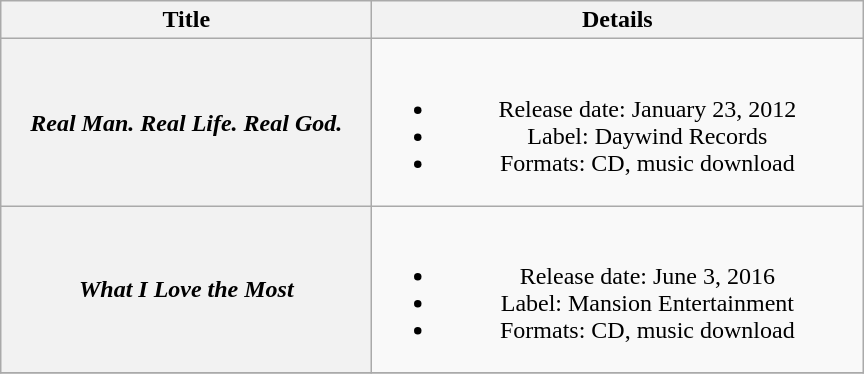<table class="wikitable plainrowheaders" style="text-align:center;">
<tr>
<th style="width:15em;">Title</th>
<th style="width:20em;">Details</th>
</tr>
<tr>
<th scope="row"><em>Real Man. Real Life. Real God.</em></th>
<td><br><ul><li>Release date: January 23, 2012</li><li>Label: Daywind Records</li><li>Formats: CD, music download</li></ul></td>
</tr>
<tr>
<th scope="row"><em>What I Love the Most</em></th>
<td><br><ul><li>Release date: June 3, 2016</li><li>Label: Mansion Entertainment</li><li>Formats: CD, music download</li></ul></td>
</tr>
<tr>
</tr>
</table>
